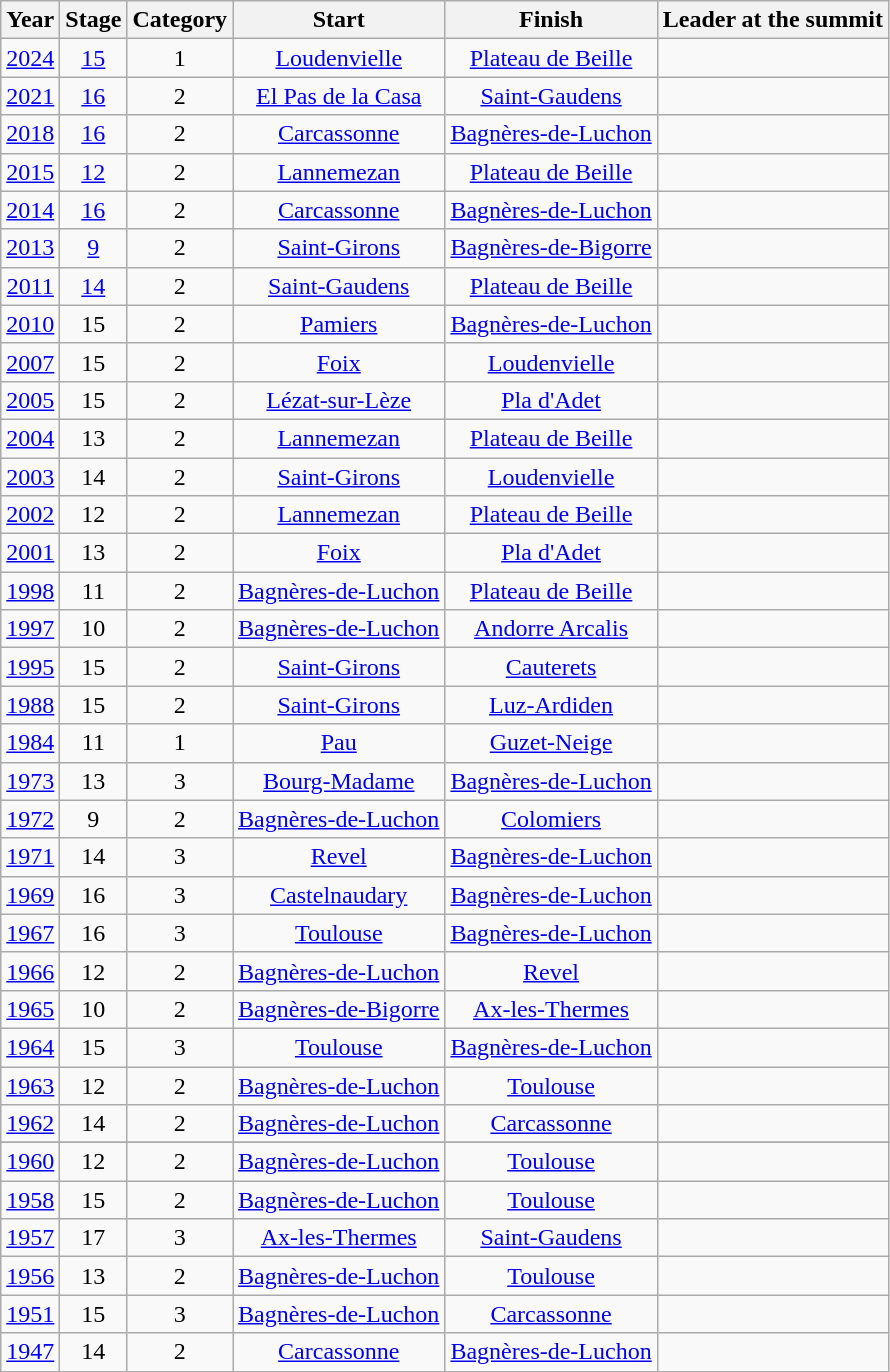<table class="wikitable" style="text-align: center;">
<tr>
<th>Year</th>
<th>Stage</th>
<th>Category</th>
<th>Start</th>
<th>Finish</th>
<th>Leader at the summit</th>
</tr>
<tr>
<td><a href='#'>2024</a></td>
<td><a href='#'>15</a></td>
<td>1</td>
<td><a href='#'>Loudenvielle</a></td>
<td><a href='#'>Plateau de Beille</a></td>
<td align=left></td>
</tr>
<tr>
<td><a href='#'>2021</a></td>
<td><a href='#'>16</a></td>
<td>2</td>
<td><a href='#'>El Pas de la Casa</a></td>
<td><a href='#'>Saint-Gaudens</a></td>
<td align=left></td>
</tr>
<tr>
<td><a href='#'>2018</a></td>
<td><a href='#'>16</a></td>
<td>2</td>
<td><a href='#'>Carcassonne</a></td>
<td><a href='#'>Bagnères-de-Luchon</a></td>
<td align=left></td>
</tr>
<tr>
<td><a href='#'>2015</a></td>
<td><a href='#'>12</a></td>
<td>2</td>
<td><a href='#'>Lannemezan</a></td>
<td><a href='#'>Plateau de Beille</a></td>
<td align=left></td>
</tr>
<tr>
<td><a href='#'>2014</a></td>
<td><a href='#'>16</a></td>
<td>2</td>
<td><a href='#'>Carcassonne</a></td>
<td><a href='#'>Bagnères-de-Luchon</a></td>
<td align=left></td>
</tr>
<tr>
<td><a href='#'>2013</a></td>
<td><a href='#'>9</a></td>
<td>2</td>
<td><a href='#'>Saint-Girons</a></td>
<td><a href='#'>Bagnères-de-Bigorre</a></td>
<td align=left></td>
</tr>
<tr>
<td><a href='#'>2011</a></td>
<td><a href='#'>14</a></td>
<td>2</td>
<td><a href='#'>Saint-Gaudens</a></td>
<td><a href='#'>Plateau de Beille</a></td>
<td align=left></td>
</tr>
<tr>
<td><a href='#'>2010</a></td>
<td>15</td>
<td>2</td>
<td><a href='#'>Pamiers</a></td>
<td><a href='#'>Bagnères-de-Luchon</a></td>
<td align=left></td>
</tr>
<tr>
<td><a href='#'>2007</a></td>
<td>15</td>
<td>2</td>
<td><a href='#'>Foix</a></td>
<td><a href='#'>Loudenvielle</a></td>
<td align=left></td>
</tr>
<tr>
<td><a href='#'>2005</a></td>
<td>15</td>
<td>2</td>
<td><a href='#'>Lézat-sur-Lèze</a></td>
<td><a href='#'>Pla d'Adet</a></td>
<td align=left></td>
</tr>
<tr>
<td><a href='#'>2004</a></td>
<td>13</td>
<td>2</td>
<td><a href='#'>Lannemezan</a></td>
<td><a href='#'>Plateau de Beille</a></td>
<td align=left></td>
</tr>
<tr>
<td><a href='#'>2003</a></td>
<td>14</td>
<td>2</td>
<td><a href='#'>Saint-Girons</a></td>
<td><a href='#'>Loudenvielle</a></td>
<td align=left></td>
</tr>
<tr>
<td><a href='#'>2002</a></td>
<td>12</td>
<td>2</td>
<td><a href='#'>Lannemezan</a></td>
<td><a href='#'>Plateau de Beille</a></td>
<td align=left></td>
</tr>
<tr>
<td><a href='#'>2001</a></td>
<td>13</td>
<td>2</td>
<td><a href='#'>Foix</a></td>
<td><a href='#'>Pla d'Adet</a></td>
<td align=left></td>
</tr>
<tr>
<td><a href='#'>1998</a></td>
<td>11</td>
<td>2</td>
<td><a href='#'>Bagnères-de-Luchon</a></td>
<td><a href='#'>Plateau de Beille</a></td>
<td align=left></td>
</tr>
<tr>
<td><a href='#'>1997</a></td>
<td>10</td>
<td>2</td>
<td><a href='#'>Bagnères-de-Luchon</a></td>
<td><a href='#'>Andorre Arcalis</a></td>
<td align=left></td>
</tr>
<tr>
<td><a href='#'>1995</a></td>
<td>15</td>
<td>2</td>
<td><a href='#'>Saint-Girons</a></td>
<td><a href='#'>Cauterets</a></td>
<td align=left></td>
</tr>
<tr>
<td><a href='#'>1988</a></td>
<td>15</td>
<td>2</td>
<td><a href='#'>Saint-Girons</a></td>
<td><a href='#'>Luz-Ardiden</a></td>
<td align=left></td>
</tr>
<tr>
<td><a href='#'>1984</a></td>
<td>11</td>
<td>1</td>
<td><a href='#'>Pau</a></td>
<td><a href='#'>Guzet-Neige</a></td>
<td align=left></td>
</tr>
<tr>
<td><a href='#'>1973</a></td>
<td>13</td>
<td>3</td>
<td><a href='#'>Bourg-Madame</a></td>
<td><a href='#'>Bagnères-de-Luchon</a></td>
<td align=left></td>
</tr>
<tr>
<td><a href='#'>1972</a></td>
<td>9</td>
<td>2</td>
<td><a href='#'>Bagnères-de-Luchon</a></td>
<td><a href='#'>Colomiers</a></td>
<td align=left></td>
</tr>
<tr>
<td><a href='#'>1971</a></td>
<td>14</td>
<td>3</td>
<td><a href='#'>Revel</a></td>
<td><a href='#'>Bagnères-de-Luchon</a></td>
<td align=left></td>
</tr>
<tr>
<td><a href='#'>1969</a></td>
<td>16</td>
<td>3</td>
<td><a href='#'>Castelnaudary</a></td>
<td><a href='#'>Bagnères-de-Luchon</a></td>
<td align=left></td>
</tr>
<tr>
<td><a href='#'>1967</a></td>
<td>16</td>
<td>3</td>
<td><a href='#'>Toulouse</a></td>
<td><a href='#'>Bagnères-de-Luchon</a></td>
<td align=left></td>
</tr>
<tr>
<td><a href='#'>1966</a></td>
<td>12</td>
<td>2</td>
<td><a href='#'>Bagnères-de-Luchon</a></td>
<td><a href='#'>Revel</a></td>
<td align=left></td>
</tr>
<tr>
<td><a href='#'>1965</a></td>
<td>10</td>
<td>2</td>
<td><a href='#'>Bagnères-de-Bigorre</a></td>
<td><a href='#'>Ax-les-Thermes</a></td>
<td align=left></td>
</tr>
<tr>
<td><a href='#'>1964</a></td>
<td>15</td>
<td>3</td>
<td><a href='#'>Toulouse</a></td>
<td><a href='#'>Bagnères-de-Luchon</a></td>
<td align=left></td>
</tr>
<tr>
<td><a href='#'>1963</a></td>
<td>12</td>
<td>2</td>
<td><a href='#'>Bagnères-de-Luchon</a></td>
<td><a href='#'>Toulouse</a></td>
<td align=left></td>
</tr>
<tr>
<td><a href='#'>1962</a></td>
<td>14</td>
<td>2</td>
<td><a href='#'>Bagnères-de-Luchon</a></td>
<td><a href='#'>Carcassonne</a></td>
<td align=left></td>
</tr>
<tr>
</tr>
<tr>
<td><a href='#'>1960</a></td>
<td>12</td>
<td>2</td>
<td><a href='#'>Bagnères-de-Luchon</a></td>
<td><a href='#'>Toulouse</a></td>
<td align=left></td>
</tr>
<tr>
<td><a href='#'>1958</a></td>
<td>15</td>
<td>2</td>
<td><a href='#'>Bagnères-de-Luchon</a></td>
<td><a href='#'>Toulouse</a></td>
<td align=left></td>
</tr>
<tr>
<td><a href='#'>1957</a></td>
<td>17</td>
<td>3</td>
<td><a href='#'>Ax-les-Thermes</a></td>
<td><a href='#'>Saint-Gaudens</a></td>
<td align=left></td>
</tr>
<tr>
<td><a href='#'>1956</a></td>
<td>13</td>
<td>2</td>
<td><a href='#'>Bagnères-de-Luchon</a></td>
<td><a href='#'>Toulouse</a></td>
<td align=left></td>
</tr>
<tr>
<td><a href='#'>1951</a></td>
<td>15</td>
<td>3</td>
<td><a href='#'>Bagnères-de-Luchon</a></td>
<td><a href='#'>Carcassonne</a></td>
<td align=left></td>
</tr>
<tr>
<td><a href='#'>1947</a></td>
<td>14</td>
<td>2</td>
<td><a href='#'>Carcassonne</a></td>
<td><a href='#'>Bagnères-de-Luchon</a></td>
<td align=left></td>
</tr>
</table>
